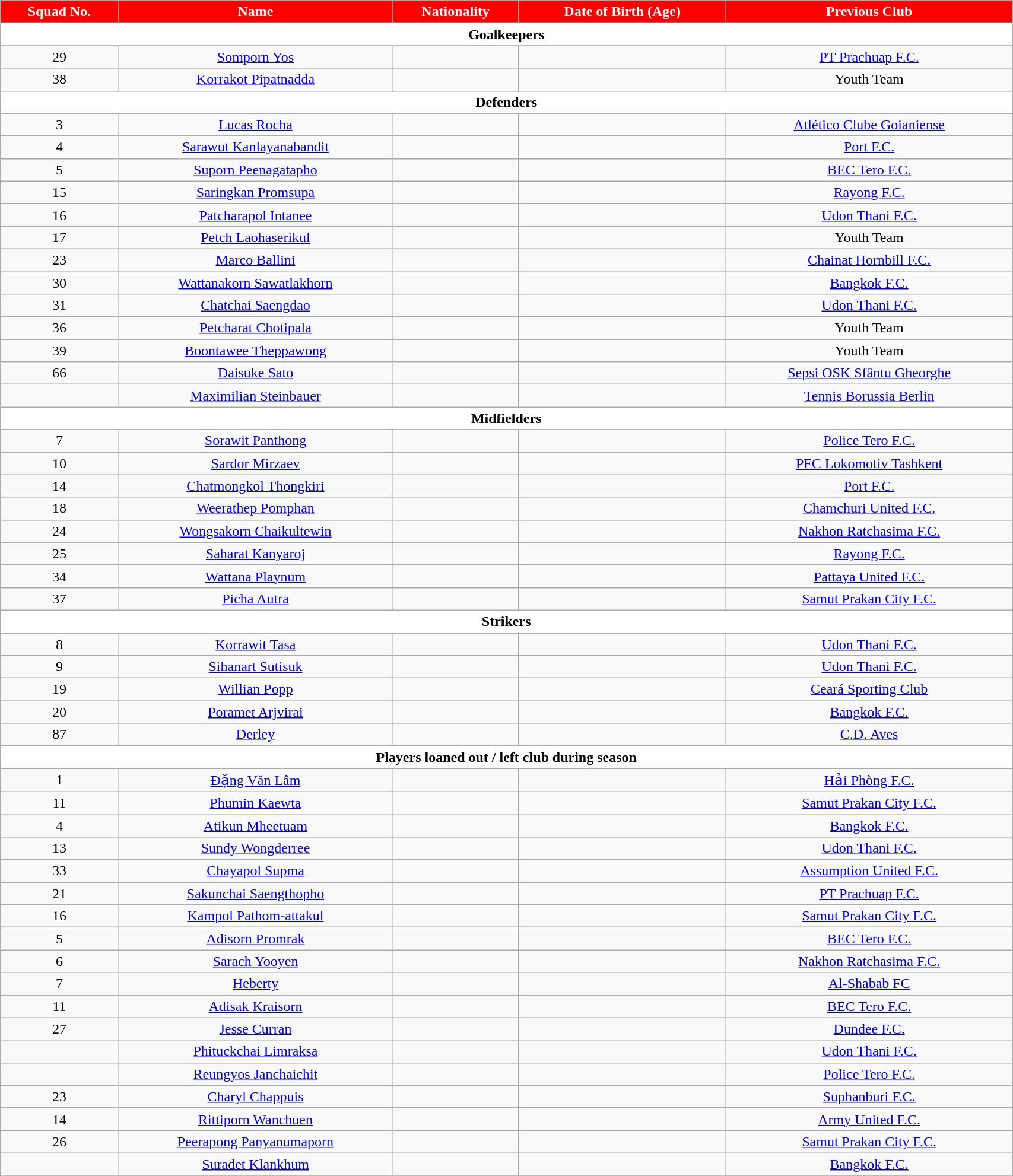<table class="wikitable" style="text-align:center; font-size:100%; width:90%;">
<tr>
<th style="background:red; color:white; text-align:center;">Squad No.</th>
<th style="background:red; color:white; text-align:center;">Name</th>
<th style="background:red; color:white; text-align:center;">Nationality</th>
<th style="background:red; color:white; text-align:center;">Date of Birth (Age)</th>
<th style="background:red; color:white; text-align:center;">Previous Club</th>
</tr>
<tr>
<th colspan="8" style="background:white; color:black; text-align:center">Goalkeepers</th>
</tr>
<tr>
</tr>
<tr>
<td>29</td>
<td><a href='#'>Somporn Yos</a></td>
<td></td>
<td></td>
<td> <a href='#'>PT Prachuap F.C.</a></td>
</tr>
<tr>
<td>38</td>
<td><a href='#'>Korrakot Pipatnadda</a></td>
<td></td>
<td></td>
<td>Youth Team</td>
</tr>
<tr>
<th colspan="8" style="background:white; color:black; text-align:center">Defenders</th>
</tr>
<tr>
<td>3</td>
<td><a href='#'>Lucas Rocha</a></td>
<td></td>
<td></td>
<td> <a href='#'>Atlético Clube Goianiense</a></td>
</tr>
<tr>
<td>4</td>
<td><a href='#'>Sarawut Kanlayanabandit</a></td>
<td></td>
<td></td>
<td> <a href='#'>Port F.C.</a></td>
</tr>
<tr>
<td>5</td>
<td><a href='#'>Suporn Peenagatapho</a></td>
<td></td>
<td></td>
<td> <a href='#'>BEC Tero F.C.</a></td>
</tr>
<tr>
<td>15</td>
<td><a href='#'>Saringkan Promsupa</a></td>
<td></td>
<td></td>
<td> <a href='#'>Rayong F.C.</a></td>
</tr>
<tr>
<td>16</td>
<td><a href='#'>Patcharapol Intanee</a></td>
<td></td>
<td></td>
<td> <a href='#'>Udon Thani F.C.</a></td>
</tr>
<tr>
<td>17</td>
<td><a href='#'>Petch Laohaserikul</a></td>
<td></td>
<td></td>
<td>Youth Team</td>
</tr>
<tr>
<td>23</td>
<td><a href='#'>Marco Ballini</a></td>
<td></td>
<td></td>
<td> <a href='#'>Chainat Hornbill F.C.</a></td>
</tr>
<tr>
<td>30</td>
<td><a href='#'>Wattanakorn Sawatlakhorn</a></td>
<td></td>
<td></td>
<td> <a href='#'>Bangkok F.C.</a></td>
</tr>
<tr>
<td>31</td>
<td><a href='#'>Chatchai Saengdao</a></td>
<td></td>
<td></td>
<td> <a href='#'>Udon Thani F.C.</a></td>
</tr>
<tr>
<td>36</td>
<td><a href='#'>Petcharat Chotipala</a></td>
<td></td>
<td></td>
<td>Youth Team</td>
</tr>
<tr>
<td>39</td>
<td><a href='#'>Boontawee Theppawong</a></td>
<td></td>
<td></td>
<td>Youth Team</td>
</tr>
<tr>
<td>66</td>
<td><a href='#'>Daisuke Sato</a></td>
<td></td>
<td></td>
<td> <a href='#'>Sepsi OSK Sfântu Gheorghe</a></td>
</tr>
<tr>
<td></td>
<td><a href='#'>Maximilian Steinbauer</a></td>
<td></td>
<td></td>
<td> <a href='#'>Tennis Borussia Berlin</a></td>
</tr>
<tr>
<th colspan="8" style="background:white; color:black; text-align:center">Midfielders</th>
</tr>
<tr>
<td>7</td>
<td><a href='#'>Sorawit Panthong</a></td>
<td></td>
<td></td>
<td> <a href='#'>Police Tero F.C.</a></td>
</tr>
<tr>
<td>10</td>
<td><a href='#'>Sardor Mirzaev</a></td>
<td></td>
<td></td>
<td> <a href='#'>PFC Lokomotiv Tashkent</a></td>
</tr>
<tr>
<td>14</td>
<td><a href='#'>Chatmongkol Thongkiri</a></td>
<td></td>
<td></td>
<td> <a href='#'>Port F.C.</a></td>
</tr>
<tr>
<td>18</td>
<td><a href='#'>Weerathep Pomphan</a></td>
<td></td>
<td></td>
<td> <a href='#'>Chamchuri United F.C.</a></td>
</tr>
<tr>
<td>24</td>
<td><a href='#'>Wongsakorn Chaikultewin</a></td>
<td></td>
<td></td>
<td> <a href='#'>Nakhon Ratchasima F.C.</a></td>
</tr>
<tr>
<td>25</td>
<td><a href='#'>Saharat Kanyaroj</a></td>
<td></td>
<td></td>
<td> <a href='#'>Rayong F.C.</a></td>
</tr>
<tr>
<td>34</td>
<td><a href='#'>Wattana Playnum</a></td>
<td></td>
<td></td>
<td> <a href='#'>Pattaya United F.C.</a></td>
</tr>
<tr>
<td>37</td>
<td><a href='#'>Picha Autra</a></td>
<td></td>
<td></td>
<td> <a href='#'>Samut Prakan City F.C.</a></td>
</tr>
<tr>
<th colspan="8" style="background:white; color:black; text-align:center">Strikers</th>
</tr>
<tr>
<td>8</td>
<td><a href='#'>Korrawit Tasa</a></td>
<td></td>
<td></td>
<td> <a href='#'>Udon Thani F.C.</a></td>
</tr>
<tr>
<td>9</td>
<td><a href='#'>Sihanart Sutisuk</a></td>
<td></td>
<td></td>
<td> <a href='#'>Udon Thani F.C.</a></td>
</tr>
<tr>
<td>19</td>
<td><a href='#'>Willian Popp</a></td>
<td></td>
<td></td>
<td> <a href='#'>Ceará Sporting Club</a></td>
</tr>
<tr>
<td>20</td>
<td><a href='#'>Poramet Arjvirai</a></td>
<td></td>
<td></td>
<td> <a href='#'>Bangkok F.C.</a></td>
</tr>
<tr>
<td>87</td>
<td><a href='#'>Derley</a></td>
<td></td>
<td></td>
<td> <a href='#'>C.D. Aves</a></td>
</tr>
<tr>
<th colspan="8" style="background:white; color:black; text-align:center">Players loaned out / left club during season</th>
</tr>
<tr>
<td>1</td>
<td><a href='#'>Đặng Văn Lâm</a></td>
<td></td>
<td></td>
<td> <a href='#'>Hải Phòng F.C.</a></td>
</tr>
<tr>
<td>11</td>
<td><a href='#'>Phumin Kaewta</a></td>
<td></td>
<td></td>
<td> <a href='#'>Samut Prakan City F.C.</a></td>
</tr>
<tr>
<td>4</td>
<td><a href='#'>Atikun Mheetuam</a></td>
<td></td>
<td></td>
<td> <a href='#'>Bangkok F.C.</a></td>
</tr>
<tr>
<td>13</td>
<td><a href='#'>Sundy Wongderree</a></td>
<td></td>
<td></td>
<td> <a href='#'>Udon Thani F.C.</a></td>
</tr>
<tr>
<td>33</td>
<td><a href='#'>Chayapol Supma</a></td>
<td></td>
<td></td>
<td> <a href='#'>Assumption United F.C.</a></td>
</tr>
<tr>
<td>21</td>
<td><a href='#'>Sakunchai Saengthopho</a></td>
<td></td>
<td></td>
<td> <a href='#'>PT Prachuap F.C.</a></td>
</tr>
<tr>
<td>16</td>
<td><a href='#'>Kampol Pathom-attakul</a></td>
<td></td>
<td></td>
<td> <a href='#'>Samut Prakan City F.C.</a></td>
</tr>
<tr>
<td>5</td>
<td><a href='#'>Adisorn Promrak</a></td>
<td></td>
<td></td>
<td> <a href='#'>BEC Tero F.C.</a></td>
</tr>
<tr>
<td>6</td>
<td><a href='#'>Sarach Yooyen</a></td>
<td></td>
<td></td>
<td> <a href='#'>Nakhon Ratchasima F.C.</a></td>
</tr>
<tr>
<td>7</td>
<td><a href='#'>Heberty</a></td>
<td></td>
<td></td>
<td> <a href='#'>Al-Shabab FC</a></td>
</tr>
<tr>
<td>11</td>
<td><a href='#'>Adisak Kraisorn</a></td>
<td></td>
<td></td>
<td> <a href='#'>BEC Tero F.C.</a></td>
</tr>
<tr>
<td>27</td>
<td><a href='#'>Jesse Curran</a></td>
<td></td>
<td></td>
<td> <a href='#'>Dundee F.C.</a></td>
</tr>
<tr>
<td></td>
<td><a href='#'>Phituckchai Limraksa</a></td>
<td></td>
<td></td>
<td> <a href='#'>Udon Thani F.C.</a></td>
</tr>
<tr>
<td></td>
<td><a href='#'>Reungyos Janchaichit</a></td>
<td></td>
<td></td>
<td> <a href='#'>Police Tero F.C.</a></td>
</tr>
<tr>
<td>23</td>
<td><a href='#'>Charyl Chappuis</a></td>
<td></td>
<td></td>
<td> <a href='#'>Suphanburi F.C.</a></td>
</tr>
<tr>
<td>14</td>
<td><a href='#'>Rittiporn Wanchuen</a></td>
<td></td>
<td></td>
<td> <a href='#'>Army United F.C.</a></td>
</tr>
<tr>
<td>26</td>
<td><a href='#'>Peerapong Panyanumaporn</a></td>
<td></td>
<td></td>
<td> <a href='#'>Samut Prakan City F.C.</a></td>
</tr>
<tr>
<td></td>
<td><a href='#'>Suradet Klankhum</a></td>
<td></td>
<td></td>
<td> <a href='#'>Bangkok F.C.</a></td>
</tr>
<tr>
</tr>
</table>
